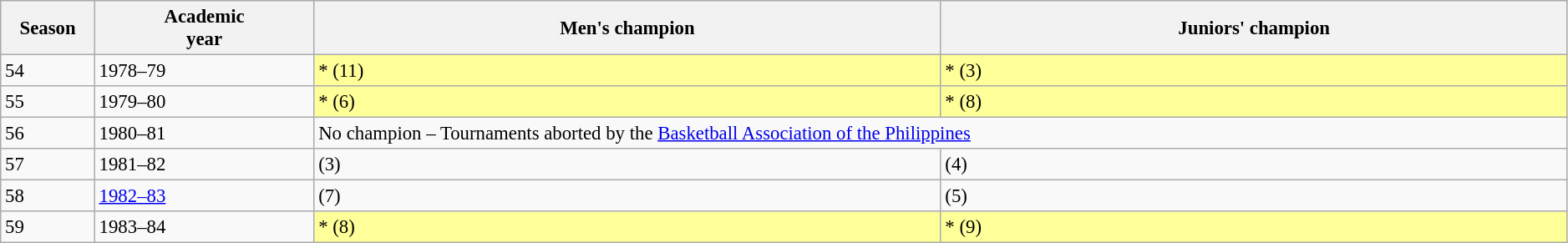<table class="wikitable" width=99% style="font-size:95%;">
<tr>
<th width="6%">Season</th>
<th width="14%">Academic<br>year</th>
<th width="40%">Men's champion</th>
<th width="40%">Juniors' champion</th>
</tr>
<tr>
<td>54</td>
<td>1978–79</td>
<td bgcolor="#FFFF99">* (11)</td>
<td bgcolor="#FFFF99">* (3)</td>
</tr>
<tr>
<td>55</td>
<td>1979–80</td>
<td bgcolor="#FFFF99">* (6)</td>
<td bgcolor="#FFFF99">* (8)</td>
</tr>
<tr>
<td>56</td>
<td>1980–81</td>
<td colspan="2">No champion – Tournaments aborted by the <a href='#'>Basketball Association of the Philippines</a></td>
</tr>
<tr>
<td>57</td>
<td>1981–82</td>
<td> (3)</td>
<td> (4)</td>
</tr>
<tr>
<td>58</td>
<td><a href='#'>1982–83</a></td>
<td> (7)</td>
<td> (5)</td>
</tr>
<tr>
<td>59</td>
<td>1983–84</td>
<td bgcolor="#FFFF99">* (8)</td>
<td bgcolor="#FFFF99">* (9)</td>
</tr>
</table>
